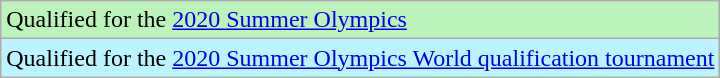<table class="wikitable">
<tr bgcolor=#bbf3bb>
<td>Qualified for the <a href='#'>2020 Summer Olympics</a></td>
</tr>
<tr bgcolor=#bbf3ff>
<td>Qualified for the <a href='#'>2020 Summer Olympics World qualification tournament</a></td>
</tr>
</table>
